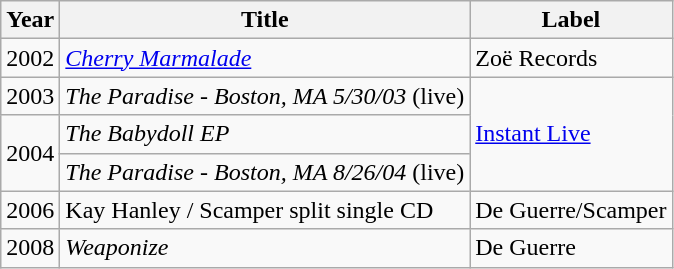<table class="wikitable">
<tr>
<th>Year</th>
<th>Title</th>
<th>Label</th>
</tr>
<tr>
<td>2002</td>
<td align="left"><em><a href='#'>Cherry Marmalade</a></em></td>
<td align="left">Zoë Records</td>
</tr>
<tr>
<td>2003</td>
<td align="left"><em>The Paradise - Boston, MA 5/30/03</em> (live)</td>
<td rowspan="3"><a href='#'>Instant Live</a></td>
</tr>
<tr>
<td rowspan="2">2004</td>
<td align="left"><em>The Babydoll EP</em></td>
</tr>
<tr>
<td align="left"><em>The Paradise - Boston, MA 8/26/04</em> (live)</td>
</tr>
<tr>
<td>2006</td>
<td align="left">Kay Hanley / Scamper split single CD</td>
<td align="left">De Guerre/Scamper</td>
</tr>
<tr>
<td>2008</td>
<td align="left"><em>Weaponize</em></td>
<td align="left">De Guerre</td>
</tr>
</table>
